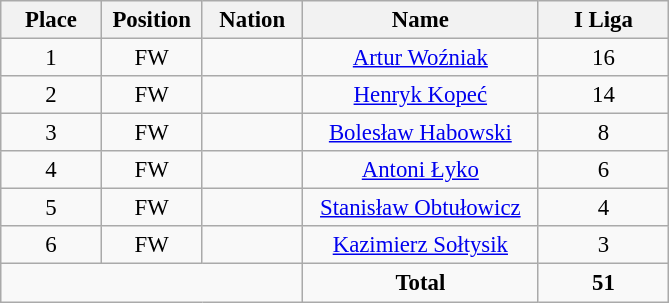<table class="wikitable" style="font-size: 95%; text-align: center;">
<tr>
<th width=60>Place</th>
<th width=60>Position</th>
<th width=60>Nation</th>
<th width=150>Name</th>
<th width=80>I Liga</th>
</tr>
<tr>
<td>1</td>
<td>FW</td>
<td></td>
<td><a href='#'>Artur Woźniak</a></td>
<td>16</td>
</tr>
<tr>
<td>2</td>
<td>FW</td>
<td></td>
<td><a href='#'>Henryk Kopeć</a></td>
<td>14</td>
</tr>
<tr>
<td>3</td>
<td>FW</td>
<td></td>
<td><a href='#'>Bolesław Habowski</a></td>
<td>8</td>
</tr>
<tr>
<td>4</td>
<td>FW</td>
<td></td>
<td><a href='#'>Antoni Łyko</a></td>
<td>6</td>
</tr>
<tr>
<td>5</td>
<td>FW</td>
<td></td>
<td><a href='#'>Stanisław Obtułowicz</a></td>
<td>4</td>
</tr>
<tr>
<td>6</td>
<td>FW</td>
<td></td>
<td><a href='#'>Kazimierz Sołtysik</a></td>
<td>3</td>
</tr>
<tr>
<td colspan="3"></td>
<td><strong>Total</strong></td>
<td><strong>51</strong></td>
</tr>
</table>
